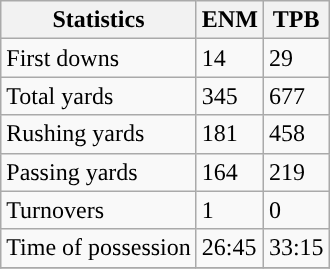<table class="wikitable" style="float: left;">
<tr>
<th>Statistics</th>
<th>ENM</th>
<th>TPB</th>
</tr>
<tr>
<td>First downs</td>
<td>14</td>
<td>29</td>
</tr>
<tr>
<td>Total yards</td>
<td>345</td>
<td>677</td>
</tr>
<tr>
<td>Rushing yards</td>
<td>181</td>
<td>458</td>
</tr>
<tr>
<td>Passing yards</td>
<td>164</td>
<td>219</td>
</tr>
<tr>
<td>Turnovers</td>
<td>1</td>
<td>0</td>
</tr>
<tr>
<td>Time of possession</td>
<td>26:45</td>
<td>33:15</td>
</tr>
<tr>
</tr>
</table>
